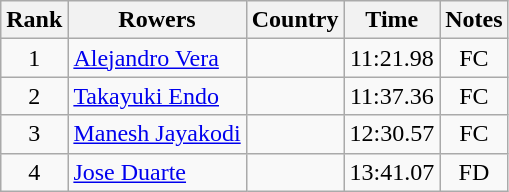<table class="wikitable" style="text-align:center">
<tr>
<th>Rank</th>
<th>Rowers</th>
<th>Country</th>
<th>Time</th>
<th>Notes</th>
</tr>
<tr>
<td>1</td>
<td align="left"><a href='#'>Alejandro Vera</a></td>
<td align="left"></td>
<td>11:21.98</td>
<td>FC</td>
</tr>
<tr>
<td>2</td>
<td align="left"><a href='#'>Takayuki Endo</a></td>
<td align="left"></td>
<td>11:37.36</td>
<td>FC</td>
</tr>
<tr>
<td>3</td>
<td align="left"><a href='#'>Manesh Jayakodi</a></td>
<td align="left"></td>
<td>12:30.57</td>
<td>FC</td>
</tr>
<tr>
<td>4</td>
<td align="left"><a href='#'>Jose Duarte</a></td>
<td align="left"></td>
<td>13:41.07</td>
<td>FD</td>
</tr>
</table>
